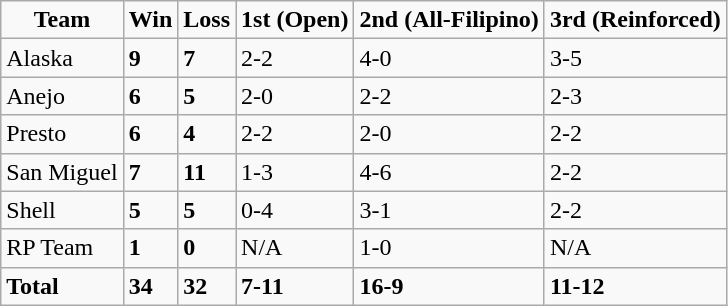<table class=wikitable sortable>
<tr align=center>
<td><strong>Team</strong></td>
<td><strong>Win</strong></td>
<td><strong>Loss</strong></td>
<td><strong>1st (Open)</strong></td>
<td><strong>2nd (All-Filipino)</strong></td>
<td><strong>3rd (Reinforced)</strong></td>
</tr>
<tr>
<td>Alaska</td>
<td><strong>9</strong></td>
<td><strong>7</strong></td>
<td>2-2</td>
<td>4-0</td>
<td>3-5</td>
</tr>
<tr>
<td>Anejo</td>
<td><strong>6</strong></td>
<td><strong>5</strong></td>
<td>2-0</td>
<td>2-2</td>
<td>2-3</td>
</tr>
<tr>
<td>Presto</td>
<td><strong>6</strong></td>
<td><strong>4</strong></td>
<td>2-2</td>
<td>2-0</td>
<td>2-2</td>
</tr>
<tr>
<td>San Miguel</td>
<td><strong>7</strong></td>
<td><strong>11</strong></td>
<td>1-3</td>
<td>4-6</td>
<td>2-2</td>
</tr>
<tr>
<td>Shell</td>
<td><strong>5</strong></td>
<td><strong>5</strong></td>
<td>0-4</td>
<td>3-1</td>
<td>2-2</td>
</tr>
<tr>
<td>RP Team</td>
<td><strong>1</strong></td>
<td><strong>0</strong></td>
<td>N/A</td>
<td>1-0</td>
<td>N/A</td>
</tr>
<tr>
<td><strong>Total</strong></td>
<td><strong>34</strong></td>
<td><strong>32</strong></td>
<td><strong>7-11</strong></td>
<td><strong>16-9</strong></td>
<td><strong>11-12</strong></td>
</tr>
</table>
